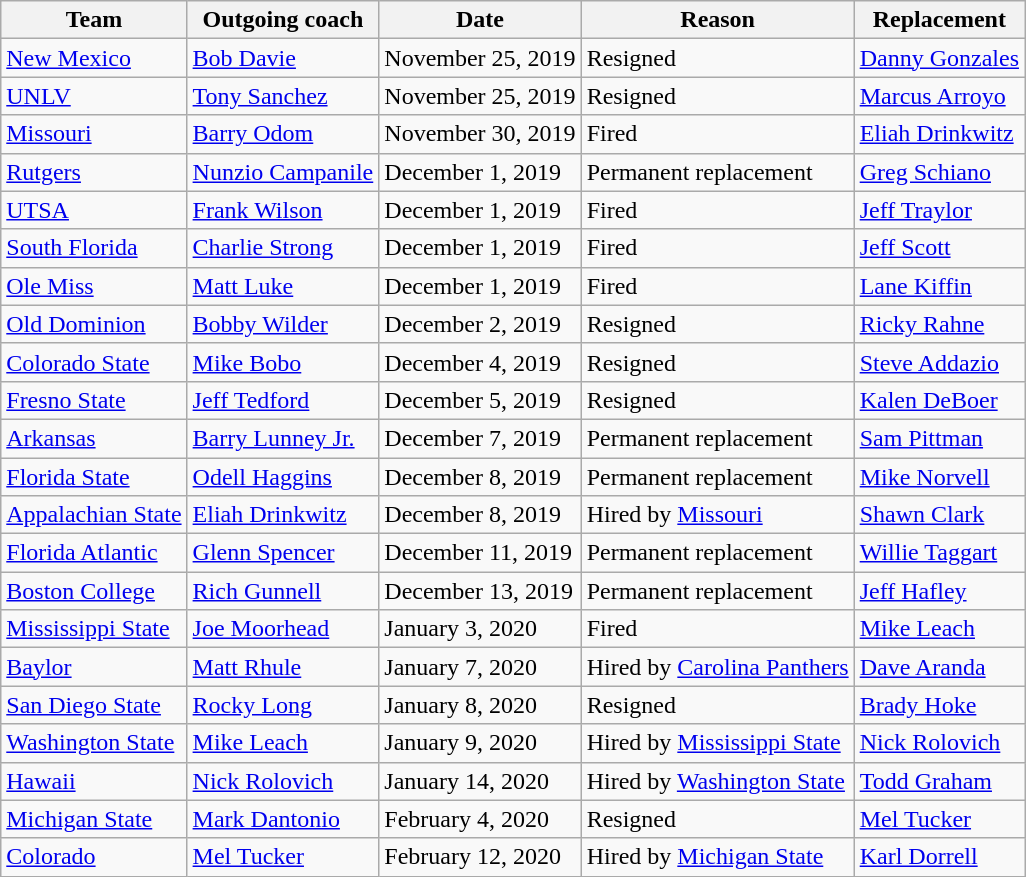<table class="wikitable sortable">
<tr>
<th>Team</th>
<th>Outgoing coach</th>
<th>Date</th>
<th>Reason</th>
<th>Replacement</th>
</tr>
<tr>
<td><a href='#'>New Mexico</a></td>
<td><a href='#'>Bob Davie</a></td>
<td>November 25, 2019</td>
<td>Resigned</td>
<td><a href='#'>Danny Gonzales</a></td>
</tr>
<tr>
<td><a href='#'>UNLV</a></td>
<td><a href='#'>Tony Sanchez</a></td>
<td>November 25, 2019</td>
<td>Resigned</td>
<td><a href='#'>Marcus Arroyo</a></td>
</tr>
<tr>
<td><a href='#'>Missouri</a></td>
<td><a href='#'>Barry Odom</a></td>
<td>November 30, 2019</td>
<td>Fired</td>
<td><a href='#'>Eliah Drinkwitz</a></td>
</tr>
<tr>
<td><a href='#'>Rutgers</a></td>
<td><a href='#'>Nunzio Campanile</a> </td>
<td>December 1, 2019</td>
<td>Permanent replacement</td>
<td><a href='#'>Greg Schiano</a></td>
</tr>
<tr>
<td><a href='#'>UTSA</a></td>
<td><a href='#'>Frank Wilson</a></td>
<td>December 1, 2019</td>
<td>Fired</td>
<td><a href='#'>Jeff Traylor</a></td>
</tr>
<tr>
<td><a href='#'>South Florida</a></td>
<td><a href='#'>Charlie Strong</a></td>
<td>December 1, 2019</td>
<td>Fired</td>
<td><a href='#'>Jeff Scott</a></td>
</tr>
<tr>
<td><a href='#'>Ole Miss</a></td>
<td><a href='#'>Matt Luke</a></td>
<td>December 1, 2019</td>
<td>Fired</td>
<td><a href='#'>Lane Kiffin</a></td>
</tr>
<tr>
<td><a href='#'>Old Dominion</a></td>
<td><a href='#'>Bobby Wilder</a></td>
<td>December 2, 2019</td>
<td>Resigned</td>
<td><a href='#'>Ricky Rahne</a></td>
</tr>
<tr>
<td><a href='#'>Colorado State</a></td>
<td><a href='#'>Mike Bobo</a></td>
<td>December 4, 2019</td>
<td>Resigned</td>
<td><a href='#'>Steve Addazio</a></td>
</tr>
<tr>
<td><a href='#'>Fresno State</a></td>
<td><a href='#'>Jeff Tedford</a></td>
<td>December 5, 2019</td>
<td>Resigned</td>
<td><a href='#'>Kalen DeBoer</a></td>
</tr>
<tr>
<td><a href='#'>Arkansas</a></td>
<td><a href='#'>Barry Lunney Jr.</a> </td>
<td>December 7, 2019</td>
<td>Permanent replacement</td>
<td><a href='#'>Sam Pittman</a></td>
</tr>
<tr>
<td><a href='#'>Florida State</a></td>
<td><a href='#'>Odell Haggins</a> </td>
<td>December 8, 2019</td>
<td>Permanent replacement</td>
<td><a href='#'>Mike Norvell</a></td>
</tr>
<tr>
<td><a href='#'>Appalachian State</a></td>
<td><a href='#'>Eliah Drinkwitz</a></td>
<td>December 8, 2019</td>
<td>Hired by <a href='#'>Missouri</a></td>
<td><a href='#'>Shawn Clark</a></td>
</tr>
<tr>
<td><a href='#'>Florida Atlantic</a></td>
<td><a href='#'>Glenn Spencer</a> </td>
<td>December 11, 2019</td>
<td>Permanent replacement</td>
<td><a href='#'>Willie Taggart</a></td>
</tr>
<tr>
<td><a href='#'>Boston College</a></td>
<td><a href='#'>Rich Gunnell</a> </td>
<td>December 13, 2019</td>
<td>Permanent replacement</td>
<td><a href='#'>Jeff Hafley</a></td>
</tr>
<tr>
<td><a href='#'>Mississippi State</a></td>
<td><a href='#'>Joe Moorhead</a></td>
<td>January 3, 2020</td>
<td>Fired</td>
<td><a href='#'>Mike Leach</a></td>
</tr>
<tr>
<td><a href='#'>Baylor</a></td>
<td><a href='#'>Matt Rhule</a></td>
<td>January 7, 2020</td>
<td>Hired by <a href='#'>Carolina Panthers</a></td>
<td><a href='#'>Dave Aranda</a></td>
</tr>
<tr>
<td><a href='#'>San Diego State</a></td>
<td><a href='#'>Rocky Long</a></td>
<td>January 8, 2020</td>
<td>Resigned</td>
<td><a href='#'>Brady Hoke</a></td>
</tr>
<tr>
<td><a href='#'>Washington State</a></td>
<td><a href='#'>Mike Leach</a></td>
<td>January 9, 2020</td>
<td>Hired by <a href='#'>Mississippi State</a></td>
<td><a href='#'>Nick Rolovich</a></td>
</tr>
<tr>
<td><a href='#'>Hawaii</a></td>
<td><a href='#'>Nick Rolovich</a></td>
<td>January 14, 2020</td>
<td>Hired by <a href='#'>Washington State</a></td>
<td><a href='#'>Todd Graham</a></td>
</tr>
<tr>
<td><a href='#'>Michigan State</a></td>
<td><a href='#'>Mark Dantonio</a></td>
<td>February 4, 2020</td>
<td>Resigned</td>
<td><a href='#'>Mel Tucker</a></td>
</tr>
<tr>
<td><a href='#'>Colorado</a></td>
<td><a href='#'>Mel Tucker</a></td>
<td>February 12, 2020</td>
<td>Hired by <a href='#'>Michigan State</a></td>
<td><a href='#'>Karl Dorrell</a></td>
</tr>
</table>
